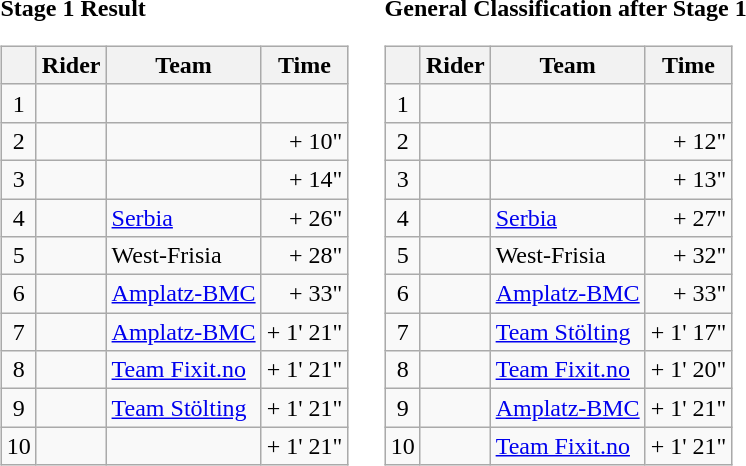<table>
<tr>
<td><strong>Stage 1 Result</strong><br><table class="wikitable">
<tr>
<th></th>
<th>Rider</th>
<th>Team</th>
<th>Time</th>
</tr>
<tr>
<td style="text-align:center;">1</td>
<td></td>
<td></td>
<td align="right"></td>
</tr>
<tr>
<td style="text-align:center;">2</td>
<td></td>
<td></td>
<td align="right">+ 10"</td>
</tr>
<tr>
<td style="text-align:center;">3</td>
<td></td>
<td></td>
<td align="right">+ 14"</td>
</tr>
<tr>
<td style="text-align:center;">4</td>
<td></td>
<td><a href='#'>Serbia</a></td>
<td align="right">+ 26"</td>
</tr>
<tr>
<td style="text-align:center;">5</td>
<td></td>
<td>West-Frisia</td>
<td align="right">+ 28"</td>
</tr>
<tr>
<td style="text-align:center;">6</td>
<td></td>
<td><a href='#'>Amplatz-BMC</a></td>
<td align="right">+ 33"</td>
</tr>
<tr>
<td style="text-align:center;">7</td>
<td></td>
<td><a href='#'>Amplatz-BMC</a></td>
<td align="right">+ 1' 21"</td>
</tr>
<tr>
<td style="text-align:center;">8</td>
<td></td>
<td><a href='#'>Team Fixit.no</a></td>
<td align="right">+ 1' 21"</td>
</tr>
<tr>
<td style="text-align:center;">9</td>
<td> </td>
<td><a href='#'>Team Stölting</a></td>
<td align="right">+ 1' 21"</td>
</tr>
<tr>
<td style="text-align:center;">10</td>
<td></td>
<td></td>
<td align="right">+ 1' 21"</td>
</tr>
</table>
</td>
<td></td>
<td><strong>General Classification after Stage 1</strong><br><table class="wikitable">
<tr>
<th></th>
<th>Rider</th>
<th>Team</th>
<th>Time</th>
</tr>
<tr>
<td style="text-align:center;">1</td>
<td> </td>
<td></td>
<td style="text-align:right;"></td>
</tr>
<tr>
<td style="text-align:center;">2</td>
<td></td>
<td></td>
<td style="text-align:right;">+ 12"</td>
</tr>
<tr>
<td style="text-align:center;">3</td>
<td></td>
<td></td>
<td style="text-align:right;">+ 13"</td>
</tr>
<tr>
<td style="text-align:center;">4</td>
<td></td>
<td><a href='#'>Serbia</a></td>
<td style="text-align:right;">+ 27"</td>
</tr>
<tr>
<td style="text-align:center;">5</td>
<td></td>
<td>West-Frisia</td>
<td style="text-align:right;">+ 32"</td>
</tr>
<tr>
<td style="text-align:center;">6</td>
<td></td>
<td><a href='#'>Amplatz-BMC</a></td>
<td style="text-align:right;">+ 33"</td>
</tr>
<tr>
<td style="text-align:center;">7</td>
<td> </td>
<td><a href='#'>Team Stölting</a></td>
<td style="text-align:right;">+ 1' 17"</td>
</tr>
<tr>
<td style="text-align:center;">8</td>
<td></td>
<td><a href='#'>Team Fixit.no</a></td>
<td style="text-align:right;">+ 1' 20"</td>
</tr>
<tr>
<td style="text-align:center;">9</td>
<td></td>
<td><a href='#'>Amplatz-BMC</a></td>
<td style="text-align:right;">+ 1' 21"</td>
</tr>
<tr>
<td style="text-align:center;">10</td>
<td></td>
<td><a href='#'>Team Fixit.no</a></td>
<td style="text-align:right;">+ 1' 21"</td>
</tr>
</table>
</td>
</tr>
</table>
